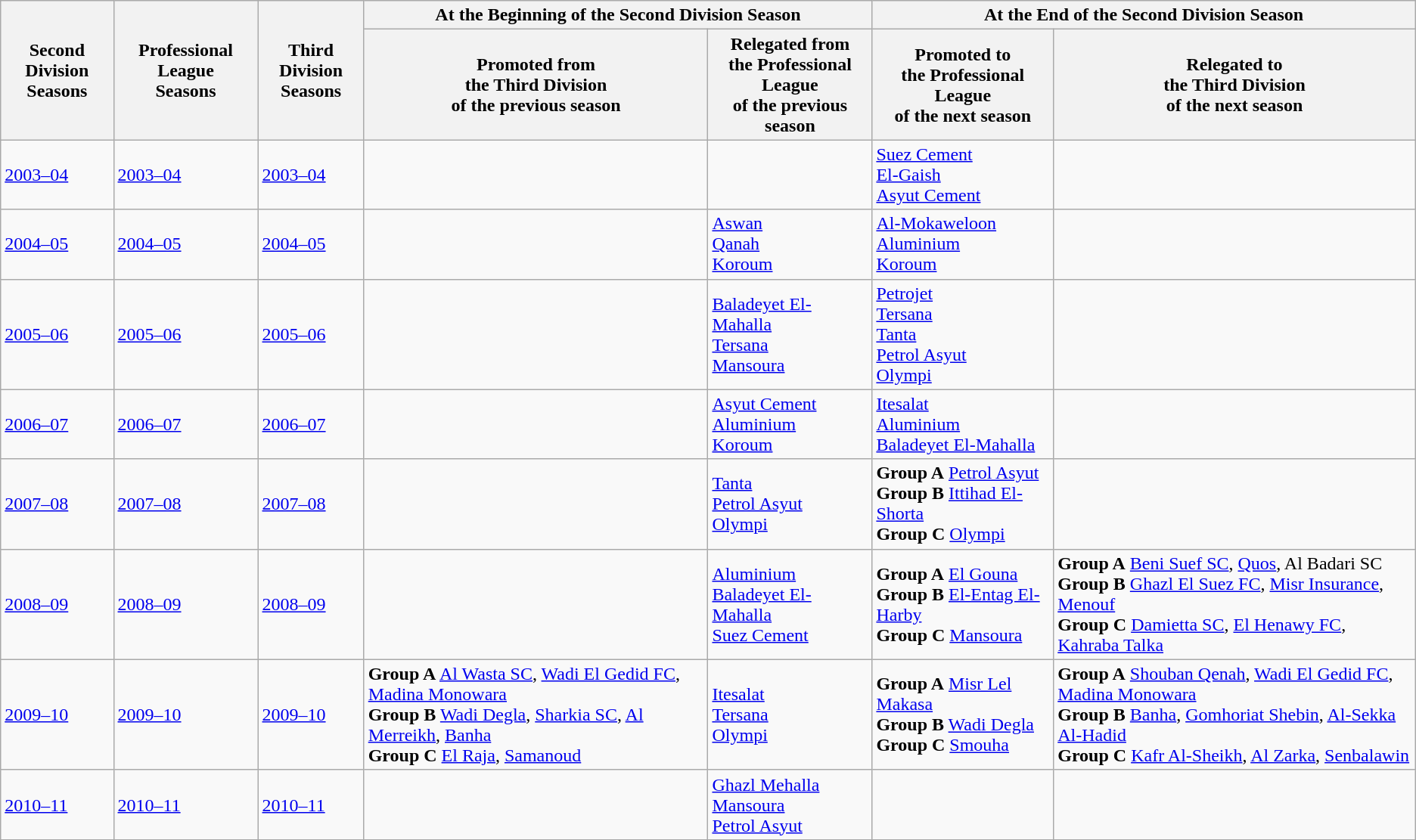<table class="wikitable" style="text–align:left;" align="center">
<tr>
<th rowspan="2">Second Division <br> Seasons</th>
<th rowspan="2">Professional League <br> Seasons</th>
<th rowspan="2">Third Division <br> Seasons</th>
<th colspan="2" style="text–align: center;">At the Beginning of the Second Division Season</th>
<th colspan="2" style="text–align: center;">At the End of the Second Division Season</th>
</tr>
<tr>
<th>Promoted from <br> the Third Division <br> of the previous season</th>
<th>Relegated from <br> the Professional League <br> of the previous season</th>
<th>Promoted to <br> the Professional League <br> of the next season</th>
<th>Relegated to <br> the Third Division <br> of the next season</th>
</tr>
<tr>
<td style="text–align:center;"><a href='#'>2003–04</a></td>
<td style="text–align:center;"><a href='#'>2003–04</a></td>
<td style="text–align:center;"><a href='#'>2003–04</a></td>
<td></td>
<td></td>
<td><a href='#'>Suez Cement</a> <br> <a href='#'>El-Gaish</a> <br> <a href='#'>Asyut Cement</a></td>
<td></td>
</tr>
<tr>
<td style="text–align:center;"><a href='#'>2004–05</a></td>
<td style="text–align:center;"><a href='#'>2004–05</a></td>
<td style="text–align:center;"><a href='#'>2004–05</a></td>
<td></td>
<td><a href='#'>Aswan</a><br><a href='#'>Qanah</a><br><a href='#'>Koroum</a></td>
<td><a href='#'>Al-Mokaweloon</a> <br> <a href='#'>Aluminium</a> <br> <a href='#'>Koroum</a></td>
<td></td>
</tr>
<tr>
<td style="text–align:center;"><a href='#'>2005–06</a></td>
<td style="text–align:center;"><a href='#'>2005–06</a></td>
<td style="text–align:center;"><a href='#'>2005–06</a></td>
<td></td>
<td><a href='#'>Baladeyet El-Mahalla</a><br><a href='#'>Tersana</a><br><a href='#'>Mansoura</a></td>
<td><a href='#'>Petrojet</a> <br> <a href='#'>Tersana</a> <br> <a href='#'>Tanta</a> <br> <a href='#'>Petrol Asyut</a> <br> <a href='#'>Olympi</a></td>
<td></td>
</tr>
<tr>
<td style="text–align:center;"><a href='#'>2006–07</a></td>
<td style="text–align:center;"><a href='#'>2006–07</a></td>
<td style="text–align:center;"><a href='#'>2006–07</a></td>
<td></td>
<td><a href='#'>Asyut Cement</a><br><a href='#'>Aluminium</a><br><a href='#'>Koroum</a></td>
<td><a href='#'>Itesalat</a> <br> <a href='#'>Aluminium</a> <br> <a href='#'>Baladeyet El-Mahalla</a></td>
<td></td>
</tr>
<tr>
<td style="text–align:center;"><a href='#'>2007–08</a></td>
<td style="text–align:center;"><a href='#'>2007–08</a></td>
<td style="text–align:center;"><a href='#'>2007–08</a></td>
<td></td>
<td><a href='#'>Tanta</a><br><a href='#'>Petrol Asyut</a><br><a href='#'>Olympi</a></td>
<td><strong>Group A</strong> <a href='#'>Petrol Asyut</a> <br> <strong>Group B</strong> <a href='#'>Ittihad El-Shorta</a> <br> <strong>Group C</strong> <a href='#'>Olympi</a></td>
<td></td>
</tr>
<tr>
<td style="text–align:center;"><a href='#'>2008–09</a></td>
<td style="text–align:center;"><a href='#'>2008–09</a></td>
<td style="text–align:center;"><a href='#'>2008–09</a></td>
<td></td>
<td><a href='#'>Aluminium</a><br><a href='#'>Baladeyet El-Mahalla</a><br><a href='#'>Suez Cement</a></td>
<td><strong>Group A</strong> <a href='#'>El Gouna</a> <br> <strong>Group B</strong> <a href='#'>El-Entag El-Harby</a> <br> <strong>Group C</strong> <a href='#'>Mansoura</a></td>
<td><strong>Group A</strong> <a href='#'>Beni Suef SC</a>, <a href='#'>Quos</a>, Al Badari SC <br> <strong>Group B</strong> <a href='#'>Ghazl El Suez FC</a>, <a href='#'>Misr Insurance</a>, <a href='#'>Menouf</a> <br> <strong>Group C</strong> <a href='#'>Damietta SC</a>, <a href='#'>El Henawy FC</a>, <a href='#'>Kahraba Talka</a></td>
</tr>
<tr>
<td style="text–align:center;"><a href='#'>2009–10</a></td>
<td style="text–align:center;"><a href='#'>2009–10</a></td>
<td style="text–align:center;"><a href='#'>2009–10</a></td>
<td><strong>Group A</strong> <a href='#'>Al Wasta SC</a>, <a href='#'>Wadi El Gedid FC</a>, <a href='#'>Madina Monowara</a> <br> <strong>Group B</strong> <a href='#'>Wadi Degla</a>, <a href='#'>Sharkia SC</a>, <a href='#'>Al Merreikh</a>, <a href='#'>Banha</a> <br> <strong>Group C</strong> <a href='#'>El Raja</a>, <a href='#'>Samanoud</a></td>
<td><a href='#'>Itesalat</a><br><a href='#'>Tersana</a><br><a href='#'>Olympi</a></td>
<td><strong>Group A</strong> <a href='#'>Misr Lel Makasa</a> <br> <strong>Group B</strong> <a href='#'>Wadi Degla</a> <br> <strong>Group C</strong> <a href='#'>Smouha</a></td>
<td><strong>Group A</strong> <a href='#'>Shouban Qenah</a>, <a href='#'>Wadi El Gedid FC</a>, <a href='#'>Madina Monowara</a> <br> <strong>Group B</strong> <a href='#'>Banha</a>, <a href='#'>Gomhoriat Shebin</a>, <a href='#'>Al-Sekka Al-Hadid</a> <br> <strong>Group C</strong> <a href='#'>Kafr Al-Sheikh</a>, <a href='#'>Al Zarka</a>, <a href='#'>Senbalawin</a></td>
</tr>
<tr>
<td style="text–align:center;"><a href='#'>2010–11</a></td>
<td style="text–align:center;"><a href='#'>2010–11</a></td>
<td style="text–align:center;"><a href='#'>2010–11</a></td>
<td></td>
<td><a href='#'>Ghazl Mehalla</a><br><a href='#'>Mansoura</a><br><a href='#'>Petrol Asyut</a></td>
<td></td>
<td></td>
</tr>
<tr>
</tr>
</table>
